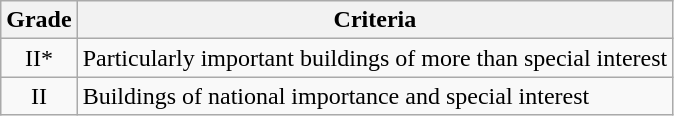<table class="wikitable">
<tr>
<th>Grade</th>
<th>Criteria</th>
</tr>
<tr>
<td align="center" >II*</td>
<td>Particularly important buildings of more than special interest</td>
</tr>
<tr>
<td align="center" >II</td>
<td>Buildings of national importance and special interest</td>
</tr>
</table>
